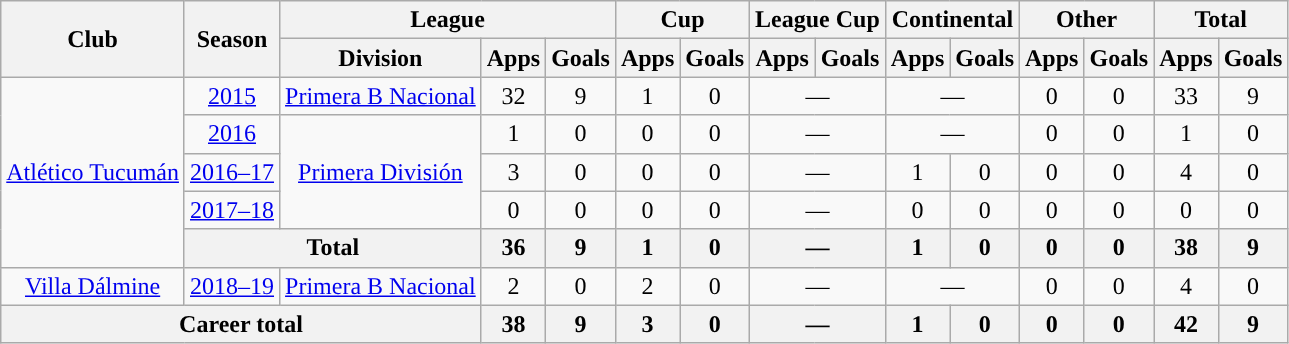<table class="wikitable" style="text-align:center">
<tr>
<th rowspan="2">Club</th>
<th rowspan="2">Season</th>
<th colspan="3">League</th>
<th colspan="2">Cup</th>
<th colspan="2">League Cup</th>
<th colspan="2">Continental</th>
<th colspan="2">Other</th>
<th colspan="2">Total</th>
</tr>
<tr>
<th>Division</th>
<th>Apps</th>
<th>Goals</th>
<th>Apps</th>
<th>Goals</th>
<th>Apps</th>
<th>Goals</th>
<th>Apps</th>
<th>Goals</th>
<th>Apps</th>
<th>Goals</th>
<th>Apps</th>
<th>Goals</th>
</tr>
<tr>
<td rowspan="5"><a href='#'>Atlético Tucumán</a></td>
<td><a href='#'>2015</a></td>
<td rowspan="1"><a href='#'>Primera B Nacional</a></td>
<td>32</td>
<td>9</td>
<td>1</td>
<td>0</td>
<td colspan="2">—</td>
<td colspan="2">—</td>
<td>0</td>
<td>0</td>
<td>33</td>
<td>9</td>
</tr>
<tr>
<td><a href='#'>2016</a></td>
<td rowspan="3"><a href='#'>Primera División</a></td>
<td>1</td>
<td>0</td>
<td>0</td>
<td>0</td>
<td colspan="2">—</td>
<td colspan="2">—</td>
<td>0</td>
<td>0</td>
<td>1</td>
<td>0</td>
</tr>
<tr>
<td><a href='#'>2016–17</a></td>
<td>3</td>
<td>0</td>
<td>0</td>
<td>0</td>
<td colspan="2">—</td>
<td>1</td>
<td>0</td>
<td>0</td>
<td>0</td>
<td>4</td>
<td>0</td>
</tr>
<tr>
<td><a href='#'>2017–18</a></td>
<td>0</td>
<td>0</td>
<td>0</td>
<td>0</td>
<td colspan="2">—</td>
<td>0</td>
<td>0</td>
<td>0</td>
<td>0</td>
<td>0</td>
<td>0</td>
</tr>
<tr>
<th colspan="2">Total</th>
<th>36</th>
<th>9</th>
<th>1</th>
<th>0</th>
<th colspan="2">—</th>
<th>1</th>
<th>0</th>
<th>0</th>
<th>0</th>
<th>38</th>
<th>9</th>
</tr>
<tr>
<td rowspan="1"><a href='#'>Villa Dálmine</a></td>
<td><a href='#'>2018–19</a></td>
<td rowspan="1"><a href='#'>Primera B Nacional</a></td>
<td>2</td>
<td>0</td>
<td>2</td>
<td>0</td>
<td colspan="2">—</td>
<td colspan="2">—</td>
<td>0</td>
<td>0</td>
<td>4</td>
<td>0</td>
</tr>
<tr>
<th colspan="3">Career total</th>
<th>38</th>
<th>9</th>
<th>3</th>
<th>0</th>
<th colspan="2">—</th>
<th>1</th>
<th>0</th>
<th>0</th>
<th>0</th>
<th>42</th>
<th>9</th>
</tr>
</table>
